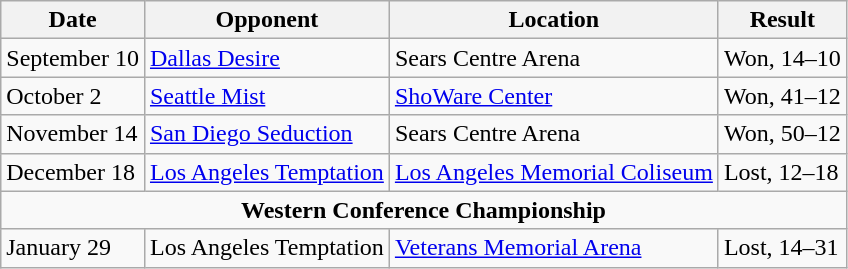<table class="wikitable">
<tr>
<th>Date</th>
<th>Opponent</th>
<th>Location</th>
<th>Result</th>
</tr>
<tr>
<td>September 10</td>
<td><a href='#'>Dallas Desire</a></td>
<td>Sears Centre Arena</td>
<td>Won, 14–10</td>
</tr>
<tr>
<td>October 2</td>
<td><a href='#'>Seattle Mist</a></td>
<td><a href='#'>ShoWare Center</a></td>
<td>Won, 41–12</td>
</tr>
<tr>
<td>November 14</td>
<td><a href='#'>San Diego Seduction</a></td>
<td>Sears Centre Arena</td>
<td>Won, 50–12</td>
</tr>
<tr>
<td>December 18</td>
<td><a href='#'>Los Angeles Temptation</a></td>
<td><a href='#'>Los Angeles Memorial Coliseum</a></td>
<td>Lost, 12–18</td>
</tr>
<tr>
<td colspan=4 style="text-align:center;"><strong>Western Conference Championship</strong></td>
</tr>
<tr>
<td>January 29</td>
<td>Los Angeles Temptation</td>
<td><a href='#'>Veterans Memorial Arena</a></td>
<td>Lost, 14–31</td>
</tr>
</table>
